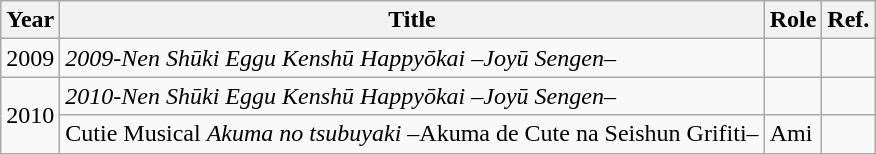<table class="wikitable">
<tr>
<th>Year</th>
<th>Title</th>
<th>Role</th>
<th>Ref.</th>
</tr>
<tr>
<td>2009</td>
<td><em>2009-Nen Shūki Eggu Kenshū Happyōkai –Joyū Sengen–</em></td>
<td></td>
<td></td>
</tr>
<tr>
<td rowspan="2">2010</td>
<td><em>2010-Nen Shūki Eggu Kenshū Happyōkai –Joyū Sengen–</em></td>
<td></td>
<td></td>
</tr>
<tr>
<td>Cutie Musical <em>Akuma no tsubuyaki</em> –Akuma de Cute na Seishun Grifiti–</td>
<td>Ami</td>
<td></td>
</tr>
</table>
